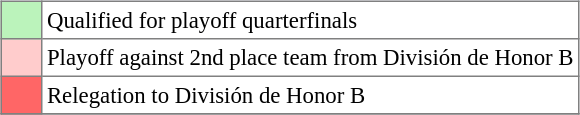<table style="margin:1em auto;">
<tr style="vertical-align:center;">
<td><br><table bgcolor="#f7f8ff" cellpadding="3" cellspacing="0" border="1" style="font-size: 95%; border: gray solid 1px; border-collapse: collapse; text-align:center">
<tr>
<td style="background: #BBF3BB;" width="20"></td>
<td bgcolor="#ffffff" align="left">Qualified for playoff quarterfinals</td>
</tr>
<tr>
<td style="background: #FFCCCC;" width="20"></td>
<td bgcolor="#ffffff" align="left">Playoff against 2nd place team from División de Honor B</td>
</tr>
<tr>
<td style="background: #FF6666;" width="20"></td>
<td bgcolor="#ffffff" align="left">Relegation to División de Honor B</td>
</tr>
<tr>
</tr>
</table>
</td>
</tr>
</table>
